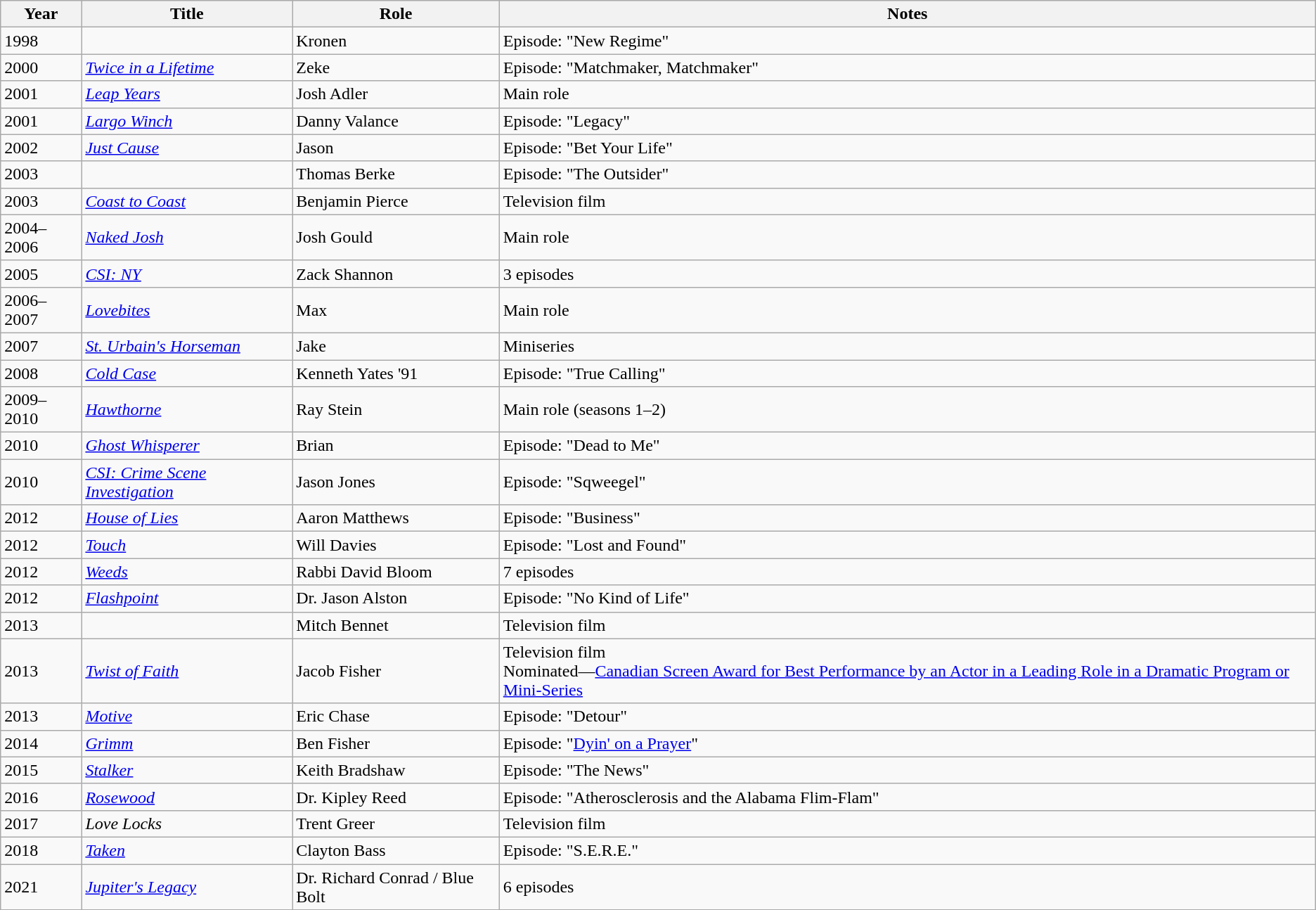<table class="wikitable sortable">
<tr>
<th>Year</th>
<th>Title</th>
<th>Role</th>
<th class="unsortable">Notes</th>
</tr>
<tr>
<td>1998</td>
<td><em></em></td>
<td>Kronen</td>
<td>Episode: "New Regime"</td>
</tr>
<tr>
<td>2000</td>
<td><em><a href='#'>Twice in a Lifetime</a></em></td>
<td>Zeke</td>
<td>Episode: "Matchmaker, Matchmaker"</td>
</tr>
<tr>
<td>2001</td>
<td><em><a href='#'>Leap Years</a></em></td>
<td>Josh Adler</td>
<td>Main role</td>
</tr>
<tr>
<td>2001</td>
<td><em><a href='#'>Largo Winch</a></em></td>
<td>Danny Valance</td>
<td>Episode: "Legacy"</td>
</tr>
<tr>
<td>2002</td>
<td><em><a href='#'>Just Cause</a></em></td>
<td>Jason</td>
<td>Episode: "Bet Your Life"</td>
</tr>
<tr>
<td>2003</td>
<td><em></em></td>
<td>Thomas Berke</td>
<td>Episode: "The Outsider"</td>
</tr>
<tr>
<td>2003</td>
<td><em><a href='#'>Coast to Coast</a></em></td>
<td>Benjamin Pierce</td>
<td>Television film</td>
</tr>
<tr>
<td>2004–2006</td>
<td><em><a href='#'>Naked Josh</a></em></td>
<td>Josh Gould</td>
<td>Main role</td>
</tr>
<tr>
<td>2005</td>
<td><em><a href='#'>CSI: NY</a></em></td>
<td>Zack Shannon</td>
<td>3 episodes</td>
</tr>
<tr>
<td>2006–2007</td>
<td><em><a href='#'>Lovebites</a></em></td>
<td>Max</td>
<td>Main role</td>
</tr>
<tr>
<td>2007</td>
<td><em><a href='#'>St. Urbain's Horseman</a></em></td>
<td>Jake</td>
<td>Miniseries</td>
</tr>
<tr>
<td>2008</td>
<td><em><a href='#'>Cold Case</a></em></td>
<td>Kenneth Yates '91</td>
<td>Episode: "True Calling"</td>
</tr>
<tr>
<td>2009–2010</td>
<td><em><a href='#'>Hawthorne</a></em></td>
<td>Ray Stein</td>
<td>Main role (seasons 1–2)</td>
</tr>
<tr>
<td>2010</td>
<td><em><a href='#'>Ghost Whisperer</a></em></td>
<td>Brian</td>
<td>Episode: "Dead to Me"</td>
</tr>
<tr>
<td>2010</td>
<td><em><a href='#'>CSI: Crime Scene Investigation</a></em></td>
<td>Jason Jones</td>
<td>Episode: "Sqweegel"</td>
</tr>
<tr>
<td>2012</td>
<td><em><a href='#'>House of Lies</a></em></td>
<td>Aaron Matthews</td>
<td>Episode: "Business"</td>
</tr>
<tr>
<td>2012</td>
<td><em><a href='#'>Touch</a></em></td>
<td>Will Davies</td>
<td>Episode: "Lost and Found"</td>
</tr>
<tr>
<td>2012</td>
<td><em><a href='#'>Weeds</a></em></td>
<td>Rabbi David Bloom</td>
<td>7 episodes</td>
</tr>
<tr>
<td>2012</td>
<td><em><a href='#'>Flashpoint</a></em></td>
<td>Dr. Jason Alston</td>
<td>Episode: "No Kind of Life"</td>
</tr>
<tr>
<td>2013</td>
<td><em></em></td>
<td>Mitch Bennet</td>
<td>Television film</td>
</tr>
<tr>
<td>2013</td>
<td><em><a href='#'>Twist of Faith</a></em></td>
<td>Jacob Fisher</td>
<td>Television film<br>Nominated—<a href='#'>Canadian Screen Award for Best Performance by an Actor in a Leading Role in a Dramatic Program or Mini-Series</a></td>
</tr>
<tr>
<td>2013</td>
<td><em><a href='#'>Motive</a></em></td>
<td>Eric Chase</td>
<td>Episode: "Detour"</td>
</tr>
<tr>
<td>2014</td>
<td><em><a href='#'>Grimm</a></em></td>
<td>Ben Fisher</td>
<td>Episode: "<a href='#'>Dyin' on a Prayer</a>"</td>
</tr>
<tr>
<td>2015</td>
<td><em><a href='#'>Stalker</a></em></td>
<td>Keith Bradshaw</td>
<td>Episode: "The News"</td>
</tr>
<tr>
<td>2016</td>
<td><em><a href='#'>Rosewood</a></em></td>
<td>Dr. Kipley Reed</td>
<td>Episode: "Atherosclerosis and the Alabama Flim-Flam"</td>
</tr>
<tr>
<td>2017</td>
<td><em>Love Locks</em></td>
<td>Trent Greer</td>
<td>Television film</td>
</tr>
<tr>
<td>2018</td>
<td><em><a href='#'>Taken</a></em></td>
<td>Clayton Bass</td>
<td>Episode: "S.E.R.E."</td>
</tr>
<tr>
<td>2021</td>
<td><em><a href='#'>Jupiter's Legacy</a></em></td>
<td>Dr. Richard Conrad / Blue Bolt</td>
<td>6 episodes</td>
</tr>
</table>
